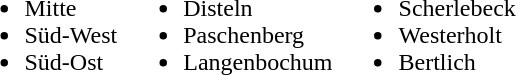<table>
<tr>
<td valign="top"><br><ul><li>Mitte</li><li>Süd-West</li><li>Süd-Ost</li></ul></td>
<td valign="top"><br><ul><li>Disteln</li><li>Paschenberg</li><li>Langenbochum</li></ul></td>
<td valign="top"><br><ul><li>Scherlebeck</li><li>Westerholt</li><li>Bertlich</li></ul></td>
</tr>
</table>
